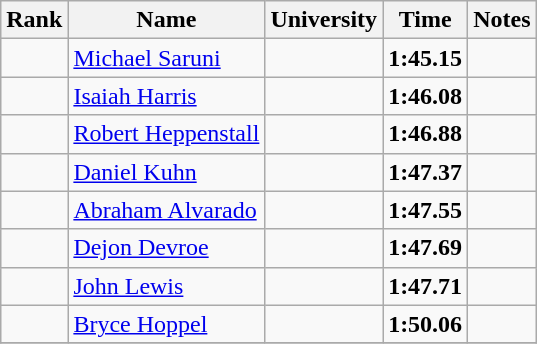<table class="wikitable sortable" style="text-align:center">
<tr>
<th>Rank</th>
<th>Name</th>
<th>University</th>
<th>Time</th>
<th>Notes</th>
</tr>
<tr>
<td></td>
<td align=left><a href='#'>Michael Saruni</a></td>
<td></td>
<td><strong>1:45.15</strong></td>
<td>  </td>
</tr>
<tr>
<td></td>
<td align=left><a href='#'>Isaiah Harris</a></td>
<td></td>
<td><strong>1:46.08</strong></td>
<td></td>
</tr>
<tr>
<td></td>
<td align=left><a href='#'>Robert Heppenstall</a></td>
<td></td>
<td><strong>1:46.88</strong></td>
<td></td>
</tr>
<tr>
<td></td>
<td align=left><a href='#'>Daniel Kuhn</a></td>
<td></td>
<td><strong>1:47.37</strong></td>
<td></td>
</tr>
<tr>
<td></td>
<td align=left><a href='#'>Abraham Alvarado</a></td>
<td></td>
<td><strong>1:47.55</strong></td>
<td></td>
</tr>
<tr>
<td></td>
<td align=left><a href='#'>Dejon Devroe</a></td>
<td></td>
<td><strong>1:47.69</strong></td>
<td></td>
</tr>
<tr>
<td></td>
<td align=left><a href='#'>John Lewis</a></td>
<td></td>
<td><strong>1:47.71</strong></td>
<td></td>
</tr>
<tr>
<td></td>
<td align=left><a href='#'>Bryce Hoppel</a></td>
<td></td>
<td><strong>1:50.06</strong></td>
<td></td>
</tr>
<tr>
</tr>
</table>
